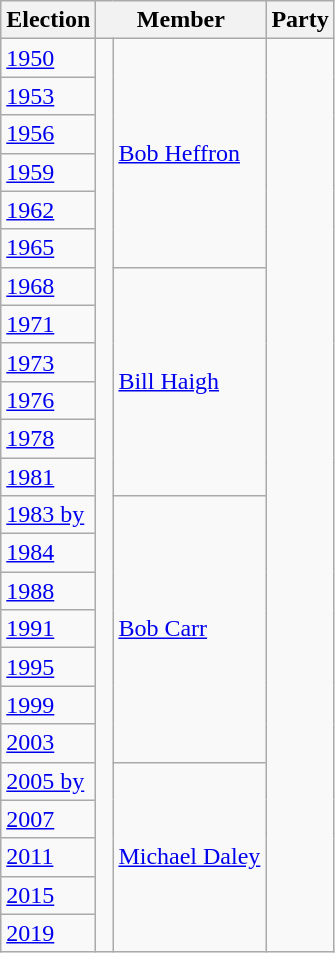<table class="wikitable">
<tr>
<th>Election</th>
<th colspan=2>Member</th>
<th>Party</th>
</tr>
<tr>
<td><a href='#'>1950</a></td>
<td rowspan="24" > </td>
<td rowspan="6"><a href='#'>Bob Heffron</a></td>
<td rowspan="24"></td>
</tr>
<tr>
<td><a href='#'>1953</a></td>
</tr>
<tr>
<td><a href='#'>1956</a></td>
</tr>
<tr>
<td><a href='#'>1959</a></td>
</tr>
<tr>
<td><a href='#'>1962</a></td>
</tr>
<tr>
<td><a href='#'>1965</a></td>
</tr>
<tr>
<td><a href='#'>1968</a></td>
<td rowspan="6"><a href='#'>Bill Haigh</a></td>
</tr>
<tr>
<td><a href='#'>1971</a></td>
</tr>
<tr>
<td><a href='#'>1973</a></td>
</tr>
<tr>
<td><a href='#'>1976</a></td>
</tr>
<tr>
<td><a href='#'>1978</a></td>
</tr>
<tr>
<td><a href='#'>1981</a></td>
</tr>
<tr>
<td><a href='#'>1983 by</a></td>
<td rowspan="7"><a href='#'>Bob Carr</a></td>
</tr>
<tr>
<td><a href='#'>1984</a></td>
</tr>
<tr>
<td><a href='#'>1988</a></td>
</tr>
<tr>
<td><a href='#'>1991</a></td>
</tr>
<tr>
<td><a href='#'>1995</a></td>
</tr>
<tr>
<td><a href='#'>1999</a></td>
</tr>
<tr>
<td><a href='#'>2003</a></td>
</tr>
<tr>
<td><a href='#'>2005 by</a></td>
<td rowspan="5"><a href='#'>Michael Daley</a></td>
</tr>
<tr>
<td><a href='#'>2007</a></td>
</tr>
<tr>
<td><a href='#'>2011</a></td>
</tr>
<tr>
<td><a href='#'>2015</a></td>
</tr>
<tr>
<td><a href='#'>2019</a></td>
</tr>
</table>
